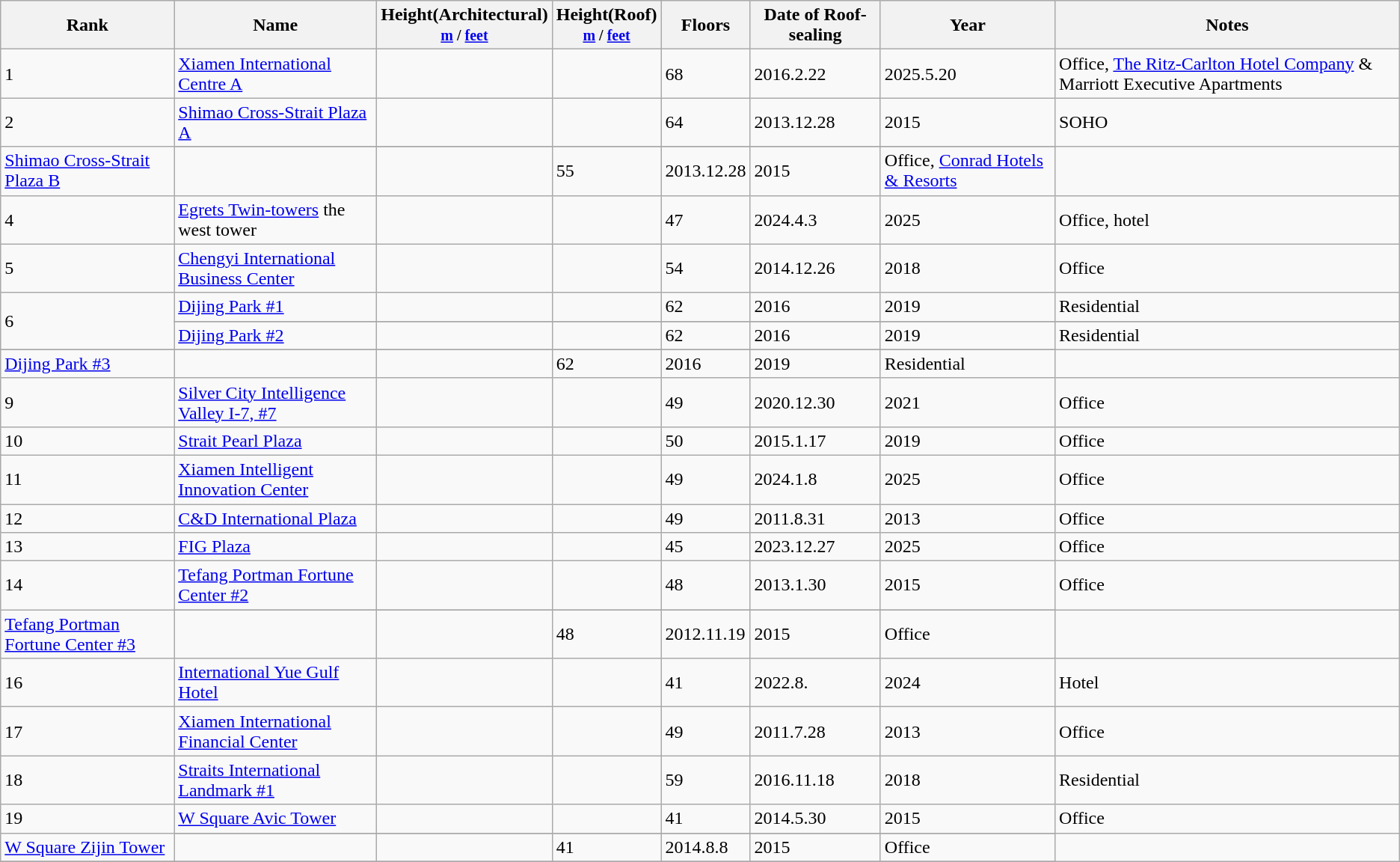<table class="wikitable sortable">
<tr>
<th>Rank</th>
<th>Name</th>
<th width="75px">Height(Architectural)<br><small><a href='#'>m</a> / <a href='#'>feet</a></small></th>
<th width="75px">Height(Roof)<br><small><a href='#'>m</a> / <a href='#'>feet</a></small></th>
<th>Floors</th>
<th>Date of Roof-sealing</th>
<th>Year</th>
<th class="unsortable">Notes</th>
</tr>
<tr>
<td>1</td>
<td><a href='#'>Xiamen International Centre A</a></td>
<td></td>
<td></td>
<td>68</td>
<td>2016.2.22</td>
<td>2025.5.20</td>
<td>Office, <a href='#'>The Ritz-Carlton Hotel Company</a> & Marriott Executive Apartments</td>
</tr>
<tr>
<td rowspan="2">2</td>
<td><a href='#'>Shimao Cross-Strait Plaza A</a></td>
<td></td>
<td></td>
<td>64</td>
<td>2013.12.28</td>
<td>2015</td>
<td>SOHO</td>
</tr>
<tr>
</tr>
<tr>
<td><a href='#'>Shimao Cross-Strait Plaza B</a></td>
<td></td>
<td></td>
<td>55</td>
<td>2013.12.28</td>
<td>2015</td>
<td>Office, <a href='#'>Conrad Hotels & Resorts</a></td>
</tr>
<tr>
<td>4</td>
<td><a href='#'>Egrets Twin-towers</a> the west tower</td>
<td></td>
<td></td>
<td>47</td>
<td>2024.4.3</td>
<td>2025</td>
<td>Office, hotel</td>
</tr>
<tr>
<td>5</td>
<td><a href='#'>Chengyi International Business Center</a></td>
<td></td>
<td></td>
<td>54</td>
<td>2014.12.26</td>
<td>2018</td>
<td>Office</td>
</tr>
<tr>
<td rowspan="3">6</td>
<td><a href='#'>Dijing Park #1</a></td>
<td></td>
<td></td>
<td>62</td>
<td>2016</td>
<td>2019</td>
<td>Residential</td>
</tr>
<tr>
</tr>
<tr>
<td><a href='#'>Dijing Park #2</a></td>
<td></td>
<td></td>
<td>62</td>
<td>2016</td>
<td>2019</td>
<td>Residential</td>
</tr>
<tr>
</tr>
<tr>
<td><a href='#'>Dijing Park #3</a></td>
<td></td>
<td></td>
<td>62</td>
<td>2016</td>
<td>2019</td>
<td>Residential</td>
</tr>
<tr>
<td>9</td>
<td><a href='#'>Silver City Intelligence Valley I-7, #7</a></td>
<td></td>
<td></td>
<td>49</td>
<td>2020.12.30</td>
<td>2021</td>
<td>Office</td>
</tr>
<tr>
<td>10</td>
<td><a href='#'>Strait Pearl Plaza</a></td>
<td></td>
<td></td>
<td>50</td>
<td>2015.1.17</td>
<td>2019</td>
<td>Office</td>
</tr>
<tr>
<td>11</td>
<td><a href='#'>Xiamen Intelligent Innovation Center</a></td>
<td></td>
<td></td>
<td>49</td>
<td>2024.1.8</td>
<td>2025</td>
<td>Office</td>
</tr>
<tr>
<td>12</td>
<td><a href='#'>C&D International Plaza</a></td>
<td></td>
<td></td>
<td>49</td>
<td>2011.8.31</td>
<td>2013</td>
<td>Office</td>
</tr>
<tr>
<td>13</td>
<td><a href='#'>FIG Plaza</a></td>
<td></td>
<td></td>
<td>45</td>
<td>2023.12.27</td>
<td>2025</td>
<td>Office</td>
</tr>
<tr>
<td rowspan="2">14</td>
<td><a href='#'>Tefang Portman Fortune Center #2</a></td>
<td></td>
<td></td>
<td>48</td>
<td>2013.1.30</td>
<td>2015</td>
<td>Office</td>
</tr>
<tr>
</tr>
<tr>
<td><a href='#'>Tefang Portman Fortune Center #3</a></td>
<td></td>
<td></td>
<td>48</td>
<td>2012.11.19</td>
<td>2015</td>
<td>Office</td>
</tr>
<tr>
<td>16</td>
<td><a href='#'>International Yue Gulf Hotel</a></td>
<td></td>
<td></td>
<td>41</td>
<td>2022.8.</td>
<td>2024</td>
<td>Hotel</td>
</tr>
<tr>
<td>17</td>
<td><a href='#'>Xiamen International Financial Center</a></td>
<td></td>
<td></td>
<td>49</td>
<td>2011.7.28</td>
<td>2013</td>
<td>Office</td>
</tr>
<tr>
<td>18</td>
<td><a href='#'>Straits International Landmark #1</a></td>
<td></td>
<td></td>
<td>59</td>
<td>2016.11.18</td>
<td>2018</td>
<td>Residential</td>
</tr>
<tr>
<td rowspan="2">19</td>
<td><a href='#'>W Square Avic Tower</a></td>
<td></td>
<td></td>
<td>41</td>
<td>2014.5.30</td>
<td>2015</td>
<td>Office</td>
</tr>
<tr>
</tr>
<tr>
<td><a href='#'>W Square Zijin Tower</a></td>
<td></td>
<td></td>
<td>41</td>
<td>2014.8.8</td>
<td>2015</td>
<td>Office</td>
</tr>
<tr>
</tr>
</table>
